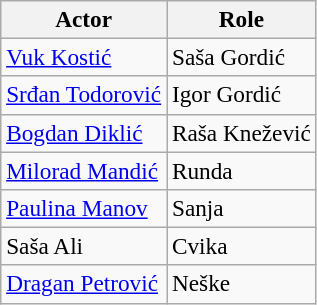<table class="sortable wikitable" style="font-size:97%;">
<tr>
<th>Actor</th>
<th>Role</th>
</tr>
<tr>
<td><a href='#'>Vuk Kostić</a></td>
<td>Saša Gordić</td>
</tr>
<tr>
<td><a href='#'>Srđan Todorović</a></td>
<td>Igor Gordić</td>
</tr>
<tr>
<td><a href='#'>Bogdan Diklić</a></td>
<td>Raša Knežević</td>
</tr>
<tr>
<td><a href='#'>Milorad Mandić</a></td>
<td>Runda</td>
</tr>
<tr>
<td><a href='#'>Paulina Manov</a></td>
<td>Sanja</td>
</tr>
<tr>
<td>Saša Ali</td>
<td>Cvika</td>
</tr>
<tr>
<td><a href='#'>Dragan Petrović</a></td>
<td>Neške</td>
</tr>
</table>
